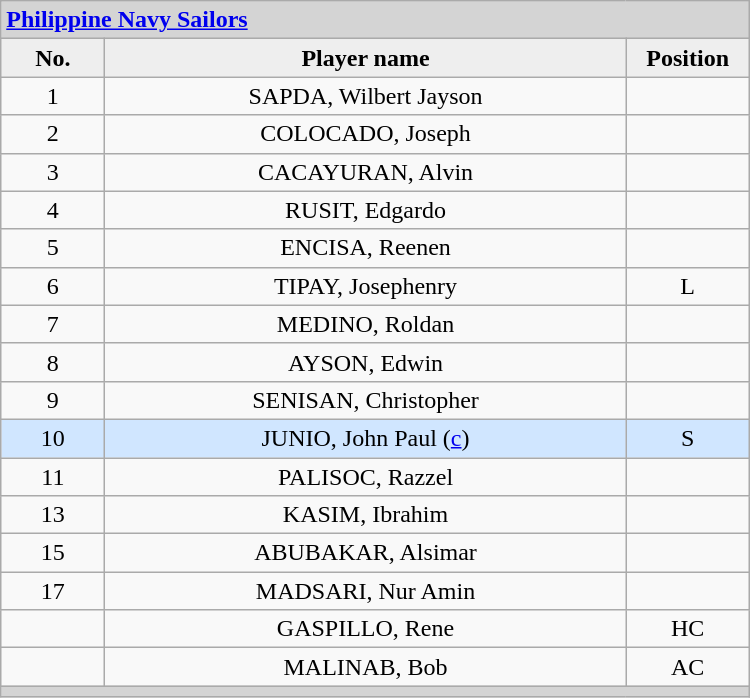<table class='wikitable mw-collapsible mw-collapsed' style='text-align: center; width: 500px; border: none;'>
<tr>
<th style="background:#D4D4D4; text-align:left;" colspan=3><a href='#'>Philippine Navy Sailors</a></th>
</tr>
<tr style="background:#EEEEEE; font-weight:bold;">
<td width=10%>No.</td>
<td width=50%>Player name</td>
<td width=10%>Position</td>
</tr>
<tr>
<td align=center>1</td>
<td>SAPDA, Wilbert Jayson</td>
<td align=center></td>
</tr>
<tr>
<td align=center>2</td>
<td>COLOCADO, Joseph</td>
<td align=center></td>
</tr>
<tr>
<td align=center>3</td>
<td>CACAYURAN, Alvin</td>
<td align=center></td>
</tr>
<tr>
<td align=center>4</td>
<td>RUSIT, Edgardo</td>
<td align=center></td>
</tr>
<tr>
<td align=center>5</td>
<td>ENCISA, Reenen</td>
<td align=center></td>
</tr>
<tr>
<td align=center>6</td>
<td>TIPAY, Josephenry</td>
<td align=center>L</td>
</tr>
<tr>
<td align=center>7</td>
<td>MEDINO, Roldan</td>
<td align=center></td>
</tr>
<tr>
<td align=center>8</td>
<td>AYSON, Edwin</td>
<td align=center></td>
</tr>
<tr>
<td align=center>9</td>
<td>SENISAN, Christopher</td>
<td align=center></td>
</tr>
<tr style="background:#D0E6FF;">
<td align=center>10</td>
<td>JUNIO, John Paul (<a href='#'>c</a>)</td>
<td align=center>S</td>
</tr>
<tr>
<td align=center>11</td>
<td>PALISOC, Razzel</td>
<td align=center></td>
</tr>
<tr>
<td align=center>13</td>
<td>KASIM, Ibrahim</td>
<td align=center></td>
</tr>
<tr>
<td align=center>15</td>
<td>ABUBAKAR, Alsimar</td>
<td align=center></td>
</tr>
<tr>
<td align=center>17</td>
<td>MADSARI, Nur Amin</td>
<td align=center></td>
</tr>
<tr>
<td align=center></td>
<td>GASPILLO, Rene</td>
<td align=center>HC</td>
</tr>
<tr>
<td align=center></td>
<td>MALINAB, Bob</td>
<td align=center>AC</td>
</tr>
<tr>
<th style="background:#D4D4D4;" colspan=3></th>
</tr>
<tr>
</tr>
</table>
